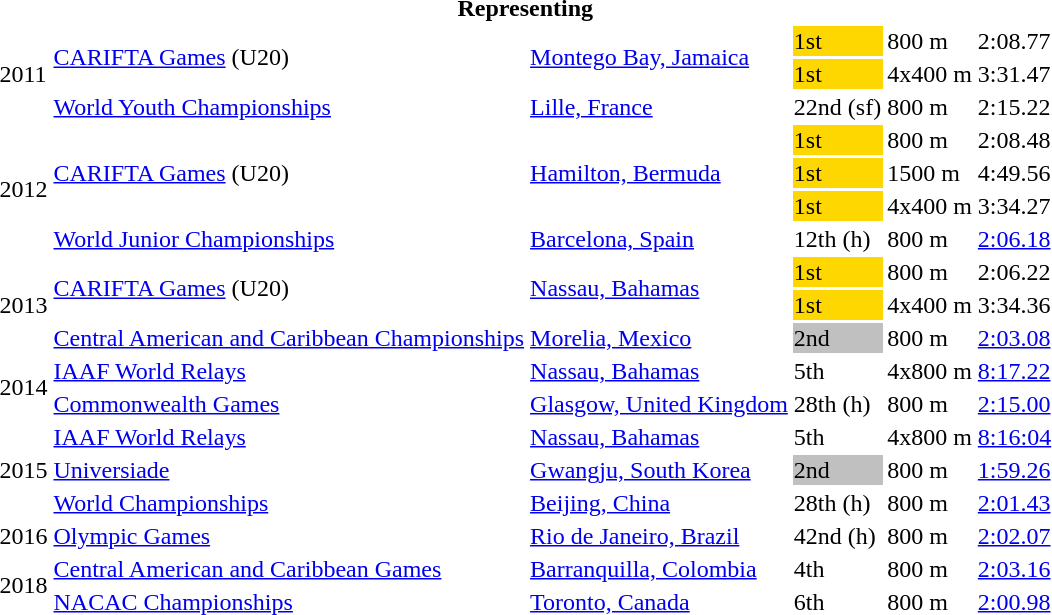<table>
<tr>
<th colspan="6">Representing </th>
</tr>
<tr>
<td rowspan=3>2011</td>
<td rowspan=2><a href='#'>CARIFTA Games</a> (U20)</td>
<td rowspan=2><a href='#'>Montego Bay, Jamaica</a></td>
<td bgcolor=gold>1st</td>
<td>800 m</td>
<td>2:08.77</td>
</tr>
<tr>
<td bgcolor=gold>1st</td>
<td>4x400 m</td>
<td>3:31.47</td>
</tr>
<tr>
<td><a href='#'>World Youth Championships</a></td>
<td><a href='#'>Lille, France</a></td>
<td>22nd (sf)</td>
<td>800 m</td>
<td>2:15.22</td>
</tr>
<tr>
<td rowspan=4>2012</td>
<td rowspan=3><a href='#'>CARIFTA Games</a> (U20)</td>
<td rowspan=3><a href='#'>Hamilton, Bermuda</a></td>
<td bgcolor=gold>1st</td>
<td>800 m</td>
<td>2:08.48</td>
</tr>
<tr>
<td bgcolor=gold>1st</td>
<td>1500 m</td>
<td>4:49.56</td>
</tr>
<tr>
<td bgcolor=gold>1st</td>
<td>4x400 m</td>
<td>3:34.27</td>
</tr>
<tr>
<td><a href='#'>World Junior Championships</a></td>
<td><a href='#'>Barcelona, Spain</a></td>
<td>12th (h)</td>
<td>800 m</td>
<td><a href='#'>2:06.18</a></td>
</tr>
<tr>
<td rowspan=3>2013</td>
<td rowspan=2><a href='#'>CARIFTA Games</a> (U20)</td>
<td rowspan=2><a href='#'>Nassau, Bahamas</a></td>
<td bgcolor=gold>1st</td>
<td>800 m</td>
<td>2:06.22</td>
</tr>
<tr>
<td bgcolor=gold>1st</td>
<td>4x400 m</td>
<td>3:34.36</td>
</tr>
<tr>
<td><a href='#'>Central American and Caribbean Championships</a></td>
<td><a href='#'>Morelia, Mexico</a></td>
<td bgcolor=silver>2nd</td>
<td>800 m</td>
<td><a href='#'>2:03.08</a></td>
</tr>
<tr>
<td rowspan=2>2014</td>
<td><a href='#'>IAAF World Relays</a></td>
<td><a href='#'>Nassau, Bahamas</a></td>
<td>5th</td>
<td>4x800 m</td>
<td><a href='#'>8:17.22</a></td>
</tr>
<tr>
<td><a href='#'>Commonwealth Games</a></td>
<td><a href='#'>Glasgow, United Kingdom</a></td>
<td>28th (h)</td>
<td>800 m</td>
<td><a href='#'>2:15.00</a></td>
</tr>
<tr>
<td rowspan=3>2015</td>
<td><a href='#'>IAAF World Relays</a></td>
<td><a href='#'>Nassau, Bahamas</a></td>
<td>5th</td>
<td>4x800 m</td>
<td><a href='#'>8:16:04</a></td>
</tr>
<tr>
<td><a href='#'>Universiade</a></td>
<td><a href='#'>Gwangju, South Korea</a></td>
<td bgcolor=silver>2nd</td>
<td>800 m</td>
<td><a href='#'>1:59.26</a></td>
</tr>
<tr>
<td><a href='#'>World Championships</a></td>
<td><a href='#'>Beijing, China</a></td>
<td>28th (h)</td>
<td>800 m</td>
<td><a href='#'>2:01.43</a></td>
</tr>
<tr>
<td>2016</td>
<td><a href='#'>Olympic Games</a></td>
<td><a href='#'>Rio de Janeiro, Brazil</a></td>
<td>42nd (h)</td>
<td>800 m</td>
<td><a href='#'>2:02.07</a></td>
</tr>
<tr>
<td rowspan=2>2018</td>
<td><a href='#'>Central American and Caribbean Games</a></td>
<td><a href='#'>Barranquilla, Colombia</a></td>
<td>4th</td>
<td>800 m</td>
<td><a href='#'>2:03.16</a></td>
</tr>
<tr>
<td><a href='#'>NACAC Championships</a></td>
<td><a href='#'>Toronto, Canada</a></td>
<td>6th</td>
<td>800 m</td>
<td><a href='#'>2:00.98</a></td>
</tr>
</table>
